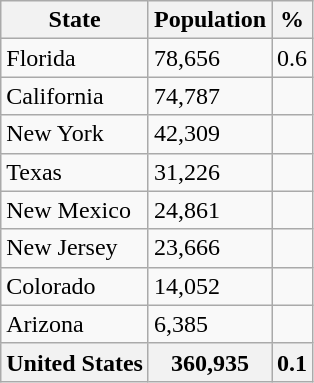<table class="unsortable wikitable">
<tr>
<th>State</th>
<th>Population</th>
<th>%</th>
</tr>
<tr>
<td>Florida</td>
<td>78,656</td>
<td>0.6</td>
</tr>
<tr>
<td>California</td>
<td>74,787</td>
<td></td>
</tr>
<tr>
<td>New York</td>
<td>42,309</td>
<td></td>
</tr>
<tr>
<td>Texas</td>
<td>31,226</td>
<td></td>
</tr>
<tr>
<td>New Mexico</td>
<td>24,861</td>
<td></td>
</tr>
<tr>
<td>New Jersey</td>
<td>23,666</td>
<td></td>
</tr>
<tr>
<td>Colorado</td>
<td>14,052</td>
<td></td>
</tr>
<tr>
<td>Arizona</td>
<td>6,385</td>
<td></td>
</tr>
<tr>
<th>United States</th>
<th>360,935</th>
<th>0.1</th>
</tr>
</table>
